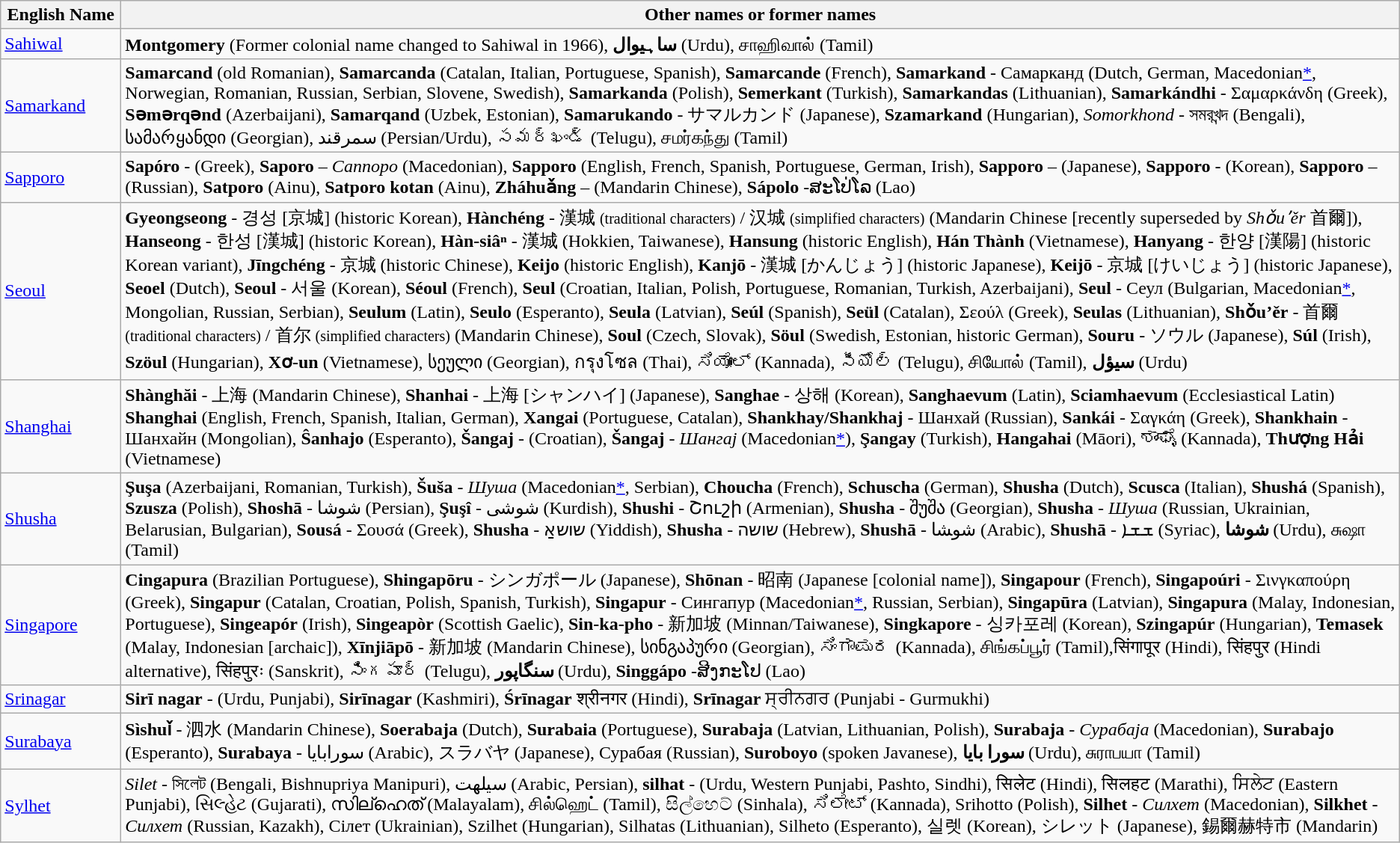<table class="wikitable">
<tr>
<th style="width:100px;">English Name</th>
<th>Other names or former names</th>
</tr>
<tr>
<td> <a href='#'>Sahiwal</a></td>
<td><strong>Montgomery</strong> (Former colonial name changed to Sahiwal in 1966), <strong>ساہیوال</strong> (Urdu), சாஹிவால் (Tamil)</td>
</tr>
<tr>
<td> <a href='#'>Samarkand</a></td>
<td><strong>Samarcand</strong> (old Romanian), <strong>Samarcanda</strong> (Catalan, Italian, Portuguese,  Spanish), <strong>Samarcande</strong> (French), <strong>Samarkand</strong> - Самарканд (Dutch, German, Macedonian<a href='#'>*</a>, Norwegian, Romanian, Russian, Serbian, Slovene, Swedish), <strong>Samarkanda</strong> (Polish), <strong>Semerkant</strong> (Turkish), <strong>Samarkandas</strong> (Lithuanian), <strong>Samarkándhi</strong> - Σαμαρκάνδη (Greek), <strong>Səmərqənd</strong> (Azerbaijani), <strong>Samarqand</strong> (Uzbek, Estonian), <strong>Samarukando</strong> - サマルカンド (Japanese), <strong>Szamarkand</strong> (Hungarian), <em>Somorkhond</em> - সমরখন্দ (Bengali), სამარყანდი (Georgian), سمرقند (Persian/Urdu), సమర్ఖండ్ (Telugu), சமர்கந்து (Tamil)</td>
</tr>
<tr>
<td> <a href='#'>Sapporo</a></td>
<td><strong>Sapóro</strong> -  (Greek), <strong>Saporo</strong> – <em>Саппоро</em> (Macedonian), <strong>Sapporo</strong> (English, French, Spanish, Portuguese, German, Irish), <strong>Sapporo</strong> –  (Japanese), <strong>Sapporo</strong> -  (Korean), <strong>Sapporo</strong> –  (Russian), <strong>Satporo</strong> (Ainu), <strong>Satporo kotan</strong> (Ainu), <strong>Zháhuǎng</strong> –  (Mandarin Chinese), <strong>Sápolo</strong> -ສະໂປ່ໂລ (Lao)</td>
</tr>
<tr>
<td> <a href='#'>Seoul</a></td>
<td><strong>Gyeongseong</strong> - 경성 [京城]  (historic Korean), <strong>Hànchéng</strong> - 漢城 <small>(traditional characters)</small> / 汉城 <small>(simplified characters)</small> (Mandarin Chinese [recently superseded by <em>Shǒuʼěr</em> 首爾]), <strong>Hanseong</strong> - 한성 [漢城] (historic Korean), <strong>Hàn-siâⁿ</strong> - 漢城 (Hokkien, Taiwanese),  <strong>Hansung</strong> (historic English), <strong>Hán Thành</strong> (Vietnamese), <strong>Hanyang</strong> - 한양 [漢陽] (historic Korean variant), <strong>Jīngchéng</strong> - 京城 (historic Chinese), <strong>Keijo</strong> (historic English), <strong>Kanjō</strong> - 漢城 [かんじょう] (historic Japanese), <strong>Keijō</strong> - 京城 [けいじょう] (historic Japanese),  <strong>Seoel</strong> (Dutch), <strong>Seoul</strong> - 서울 (Korean),  <strong>Séoul</strong> (French), <strong>Seul</strong> (Croatian, Italian, Polish, Portuguese, Romanian, Turkish, Azerbaijani), <strong>Seul</strong> - Сеул (Bulgarian, Macedonian<a href='#'>*</a>, Mongolian, Russian, Serbian), <strong>Seulum</strong> (Latin), <strong>Seulo</strong> (Esperanto), <strong>Seula</strong> (Latvian), <strong>Seúl</strong> (Spanish), <strong>Seül</strong> (Catalan), Σεούλ (Greek), <strong>Seulas</strong> (Lithuanian), <strong>Shǒu’ěr</strong> - 首爾 <small>(traditional characters)</small> / 首尔 <small>(simplified characters)</small> (Mandarin Chinese), <strong>Soul</strong> (Czech, Slovak), <strong>Söul</strong> (Swedish, Estonian, historic German),  <strong>Souru</strong> - ソウル (Japanese), <strong>Súl</strong> (Irish), <strong>Szöul</strong> (Hungarian), <strong>Xơ-un</strong> (Vietnamese), სეული (Georgian), กรุงโซล (Thai), ಸಿಯೋಲ್ (Kannada), సీయోల్ (Telugu), சியோல் (Tamil), <strong>سیؤل</strong> (Urdu)<br></td>
</tr>
<tr>
<td> <a href='#'>Shanghai</a></td>
<td><strong>Shànghăi</strong> - 上海 (Mandarin Chinese), <strong>Shanhai</strong> - 上海 [シャンハイ] (Japanese), <strong>Sanghae</strong> - 상해 (Korean), <strong>Sanghaevum</strong> (Latin), <strong>Sciamhaevum</strong> (Ecclesiastical Latin) <strong>Shanghai</strong> (English, French, Spanish, Italian, German), <strong>Xangai</strong> (Portuguese, Catalan), <strong>Shankhay/Shankhaj</strong> - Шанхай (Russian), <strong>Sankái</strong> - Σαγκάη (Greek), <strong>Shankhain</strong> - Шанхайн (Mongolian), <strong>Ŝanhajo</strong> (Esperanto), <strong>Šangaj</strong> - (Croatian), <strong>Šangaj</strong> - <em>Шангај</em> (Macedonian<a href='#'>*</a>), <strong>Şangay</strong> (Turkish), <strong>Hangahai</strong> (Māori), ಶಾಂಘೈ (Kannada), <strong>Thượng Hải</strong> (Vietnamese)</td>
</tr>
<tr>
<td> <a href='#'>Shusha</a></td>
<td><strong>Şuşa</strong> (Azerbaijani, Romanian, Turkish), <strong>Šuša</strong> - <em>Шуша</em> (Macedonian<a href='#'>*</a>, Serbian), <strong>Choucha</strong> (French), <strong>Schuscha</strong> (German), <strong>Shusha</strong> (Dutch), <strong>Scusca</strong> (Italian), <strong>Shushá</strong> (Spanish), <strong>Szusza</strong> (Polish), <strong>Shoshā</strong> - شوشا (Persian), <strong>Şuşî</strong> - شوشی (Kurdish), <strong>Shushi</strong> - Շուշի (Armenian), <strong>Shusha</strong> - შუშა (Georgian), <strong>Shusha</strong> - <em>Шуша</em> (Russian, Ukrainian, Belarusian, Bulgarian), <strong>Sousá</strong> - Σουσά (Greek), <strong>Shusha</strong> - שושאַ (Yiddish), <strong>Shusha</strong> - שושה (Hebrew), <strong>Shushā</strong> - ﺷﻮﺸﺎ (Arabic), <strong>Shushā</strong> - ܫܫܐ (Syriac), <strong>شوشا</strong> (Urdu), சுஷா (Tamil)</td>
</tr>
<tr>
<td> <a href='#'>Singapore</a></td>
<td><strong>Cingapura</strong> (Brazilian Portuguese), <strong>Shingapōru</strong> - シンガポール (Japanese), <strong>Shōnan</strong> - 昭南 (Japanese [colonial name]), <strong>Singapour</strong> (French), <strong>Singapoúri</strong> - Σινγκαπούρη (Greek), <strong>Singapur</strong> (Catalan, Croatian, Polish, Spanish, Turkish), <strong>Singapur</strong> - Сингапур (Macedonian<a href='#'>*</a>, Russian, Serbian), <strong>Singapūra</strong> (Latvian), <strong>Singapura</strong> (Malay, Indonesian, Portuguese), <strong>Singeapór</strong> (Irish), <strong>Singeapòr</strong> (Scottish Gaelic), <strong>Sin-ka-pho</strong> - 新加坡 (Minnan/Taiwanese), <strong>Singkapore</strong> - 싱카포레 (Korean), <strong>Szingapúr</strong> (Hungarian), <strong>Temasek</strong> (Malay, Indonesian [archaic]), <strong>Xīnjiāpō</strong> - 新加坡 (Mandarin Chinese), სინგაპური (Georgian), ಸಿಂಗಾಪುರ (Kannada), சிங்கப்பூர் (Tamil),सिंगापूर (Hindi), सिंहपुर (Hindi alternative), सिंहपुरः (Sanskrit), సింగపూర్ (Telugu), <strong>سنگاپور</strong> (Urdu), <strong>Singgápo</strong> -ສີງກະໂປ (Lao)<br></td>
</tr>
<tr>
<td> <a href='#'>Srinagar</a></td>
<td><strong>Sirī nagar</strong> -  (Urdu, Punjabi), <strong>Sirīnagar</strong>  (Kashmiri), <strong>Śrīnagar</strong> श्रीनगर (Hindi), <strong>Srīnagar</strong> ਸ੍ਰੀਨਗਰ (Punjabi - Gurmukhi)</td>
</tr>
<tr>
<td> <a href='#'>Surabaya</a></td>
<td><strong>Sìshuǐ</strong> - 泗水 (Mandarin Chinese), <strong>Soerabaja</strong> (Dutch), <strong>Surabaia</strong> (Portuguese), <strong>Surabaja</strong> (Latvian, Lithuanian, Polish), <strong>Surabaja</strong> - <em>Сурабаја</em> (Macedonian), <strong>Surabajo</strong> (Esperanto), <strong>Surabaya</strong> - سورابايا (Arabic), スラバヤ (Japanese), Сурабая (Russian), <strong>Suroboyo</strong> (spoken Javanese), <strong>سورا بایا</strong> (Urdu), சுராபயா (Tamil)</td>
</tr>
<tr>
<td> <a href='#'>Sylhet</a></td>
<td><em>Silet</em> - সিলেট (Bengali, Bishnupriya Manipuri), سيلهت (Arabic, Persian), <strong>silhat</strong> -  (Urdu, Western Punjabi, Pashto, Sindhi), सिलेट (Hindi), सिलहट (Marathi), ਸਿਲੇਟ (Eastern Punjabi), સિલ્હેટ (Gujarati), സില്ഹെത് (Malayalam), சில்ஹெட் (Tamil), සිල්හෙට් (Sinhala), ಸಿಲೇಟ್ (Kannada), Srihotto (Polish), <strong>Silhet</strong> - <em>Силхет</em> (Macedonian), <strong>Silkhet</strong> - <em>Силхет</em> (Russian, Kazakh), Сілет (Ukrainian), Szilhet (Hungarian), Silhatas (Lithuanian), Silheto (Esperanto), 실렛 (Korean), シレット (Japanese), 錫爾赫特市 (Mandarin)<br></td>
</tr>
</table>
